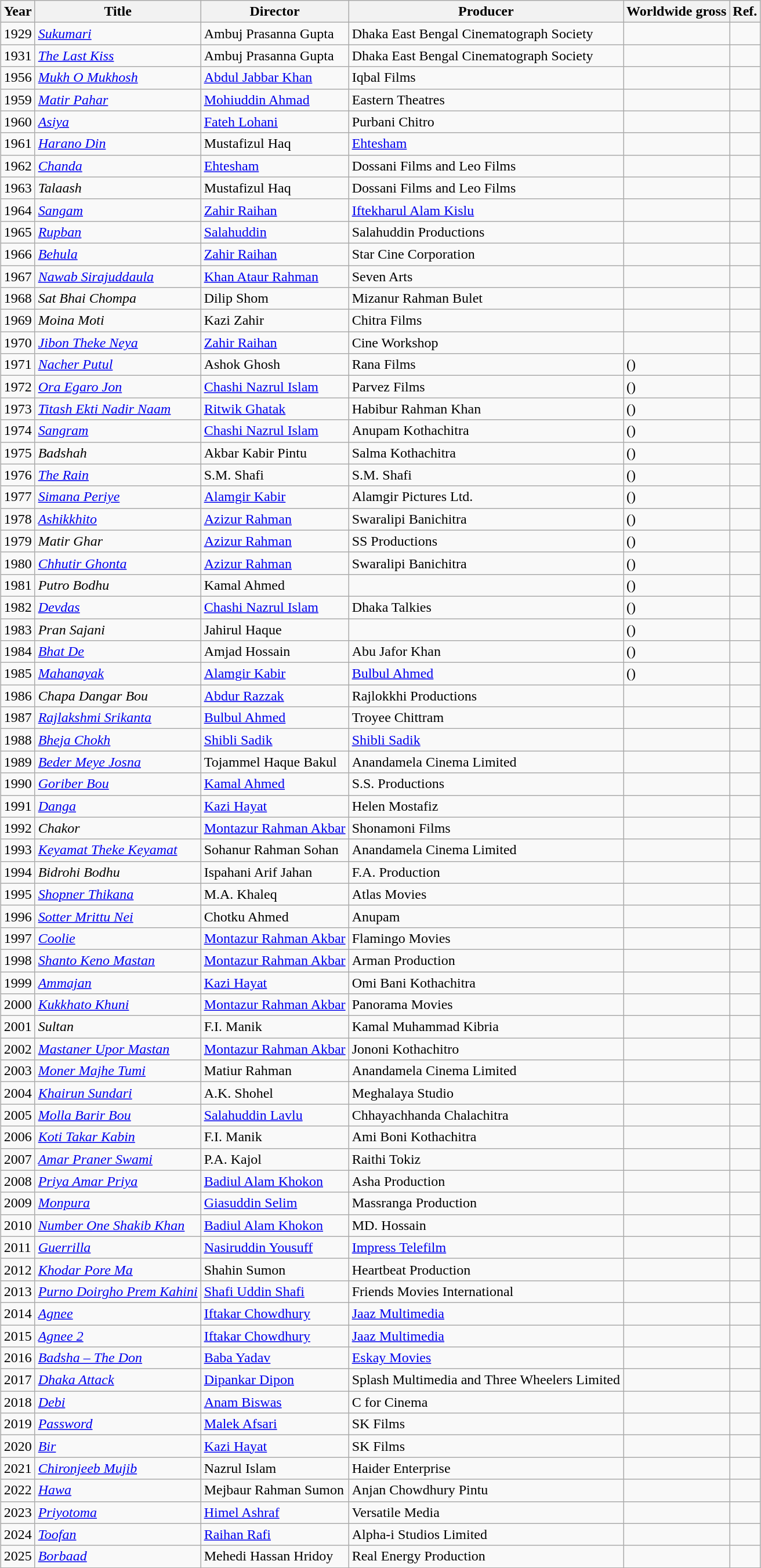<table class="wikitable sortable" style="margin:auto; margin:auto;">
<tr>
<th scope="col">Year</th>
<th scope="col">Title</th>
<th scope="col">Director</th>
<th scope="col">Producer</th>
<th scope="col">Worldwide gross</th>
<th><strong>Ref.</strong></th>
</tr>
<tr>
<td>1929</td>
<td><em><a href='#'>Sukumari</a></em></td>
<td>Ambuj Prasanna Gupta</td>
<td>Dhaka East Bengal Cinematograph Society</td>
<td></td>
<td></td>
</tr>
<tr>
<td>1931</td>
<td><em><a href='#'>The Last Kiss</a></em></td>
<td>Ambuj Prasanna Gupta</td>
<td>Dhaka East Bengal Cinematograph Society</td>
<td></td>
<td></td>
</tr>
<tr>
<td>1956</td>
<td><em><a href='#'>Mukh O Mukhosh</a></em></td>
<td><a href='#'>Abdul Jabbar Khan</a></td>
<td>Iqbal Films</td>
<td></td>
<td></td>
</tr>
<tr>
<td>1959</td>
<td><em><a href='#'>Matir Pahar</a></em></td>
<td><a href='#'>Mohiuddin Ahmad</a></td>
<td>Eastern Theatres</td>
<td></td>
<td></td>
</tr>
<tr>
<td>1960</td>
<td><em><a href='#'>Asiya</a></em></td>
<td><a href='#'>Fateh Lohani</a></td>
<td>Purbani Chitro</td>
<td></td>
<td></td>
</tr>
<tr>
<td>1961</td>
<td><em><a href='#'>Harano Din</a></em></td>
<td>Mustafizul Haq</td>
<td><a href='#'>Ehtesham</a></td>
<td></td>
<td></td>
</tr>
<tr>
<td>1962</td>
<td><em><a href='#'>Chanda</a></em></td>
<td><a href='#'>Ehtesham</a></td>
<td>Dossani Films and Leo Films</td>
<td></td>
<td></td>
</tr>
<tr>
<td>1963</td>
<td><em>Talaash</em></td>
<td>Mustafizul Haq</td>
<td>Dossani Films and Leo Films</td>
<td></td>
<td></td>
</tr>
<tr>
<td>1964</td>
<td><em><a href='#'>Sangam</a></em></td>
<td><a href='#'>Zahir Raihan</a></td>
<td><a href='#'>Iftekharul Alam Kislu</a></td>
<td></td>
<td></td>
</tr>
<tr>
<td>1965</td>
<td><em><a href='#'>Rupban</a></em></td>
<td><a href='#'>Salahuddin</a></td>
<td>Salahuddin Productions</td>
<td></td>
<td></td>
</tr>
<tr>
<td>1966</td>
<td><em><a href='#'>Behula</a></em></td>
<td><a href='#'>Zahir Raihan</a></td>
<td>Star Cine Corporation</td>
<td></td>
<td></td>
</tr>
<tr>
<td>1967</td>
<td><em><a href='#'>Nawab Sirajuddaula</a></em></td>
<td><a href='#'>Khan Ataur Rahman</a></td>
<td>Seven Arts</td>
<td></td>
<td></td>
</tr>
<tr>
<td>1968</td>
<td><em>Sat Bhai Chompa</em></td>
<td>Dilip Shom</td>
<td>Mizanur Rahman Bulet</td>
<td></td>
<td></td>
</tr>
<tr>
<td>1969</td>
<td><em>Moina Moti</em></td>
<td>Kazi Zahir</td>
<td>Chitra Films</td>
<td></td>
<td></td>
</tr>
<tr>
<td>1970</td>
<td><em><a href='#'>Jibon Theke Neya</a></em></td>
<td><a href='#'>Zahir Raihan</a></td>
<td>Cine Workshop</td>
<td></td>
<td></td>
</tr>
<tr>
<td>1971</td>
<td><em><a href='#'>Nacher Putul</a></em></td>
<td>Ashok Ghosh</td>
<td>Rana Films</td>
<td> ()</td>
<td></td>
</tr>
<tr>
<td>1972</td>
<td><em><a href='#'>Ora Egaro Jon</a></em></td>
<td><a href='#'>Chashi Nazrul Islam</a></td>
<td>Parvez Films</td>
<td> ()</td>
<td></td>
</tr>
<tr>
<td>1973</td>
<td><em><a href='#'>Titash Ekti Nadir Naam</a></em></td>
<td><a href='#'>Ritwik Ghatak</a></td>
<td>Habibur Rahman Khan</td>
<td> ()</td>
<td></td>
</tr>
<tr>
<td>1974</td>
<td><em><a href='#'>Sangram</a></em></td>
<td><a href='#'>Chashi Nazrul Islam</a></td>
<td>Anupam Kothachitra</td>
<td> ()</td>
<td></td>
</tr>
<tr>
<td>1975</td>
<td><em>Badshah</em></td>
<td>Akbar Kabir Pintu</td>
<td>Salma Kothachitra</td>
<td> ()</td>
<td></td>
</tr>
<tr>
<td>1976</td>
<td><em><a href='#'>The Rain</a></em></td>
<td>S.M. Shafi</td>
<td>S.M. Shafi</td>
<td> ()</td>
<td></td>
</tr>
<tr>
<td>1977</td>
<td><em><a href='#'>Simana Periye</a></em></td>
<td><a href='#'>Alamgir Kabir</a></td>
<td>Alamgir Pictures Ltd.</td>
<td> ()</td>
<td></td>
</tr>
<tr>
<td>1978</td>
<td><em><a href='#'>Ashikkhito</a></em></td>
<td><a href='#'>Azizur Rahman</a></td>
<td>Swaralipi Banichitra</td>
<td> ()</td>
<td></td>
</tr>
<tr>
<td>1979</td>
<td><em>Matir Ghar</em></td>
<td><a href='#'>Azizur Rahman</a></td>
<td>SS Productions</td>
<td> ()</td>
<td></td>
</tr>
<tr>
<td>1980</td>
<td><em><a href='#'>Chhutir Ghonta</a></em></td>
<td><a href='#'>Azizur Rahman</a></td>
<td>Swaralipi Banichitra</td>
<td> ()</td>
<td></td>
</tr>
<tr>
<td>1981</td>
<td><em>Putro Bodhu</em></td>
<td>Kamal Ahmed</td>
<td></td>
<td> ()</td>
<td></td>
</tr>
<tr>
<td>1982</td>
<td><em><a href='#'>Devdas</a></em></td>
<td><a href='#'>Chashi Nazrul Islam</a></td>
<td>Dhaka Talkies</td>
<td> ()</td>
<td></td>
</tr>
<tr>
<td>1983</td>
<td><em>Pran Sajani</em></td>
<td>Jahirul Haque</td>
<td></td>
<td> ()</td>
<td></td>
</tr>
<tr>
<td>1984</td>
<td><em><a href='#'>Bhat De</a></em></td>
<td>Amjad Hossain</td>
<td>Abu Jafor Khan</td>
<td> ()</td>
<td></td>
</tr>
<tr>
<td>1985</td>
<td><em><a href='#'>Mahanayak</a></em></td>
<td><a href='#'>Alamgir Kabir</a></td>
<td><a href='#'>Bulbul Ahmed</a></td>
<td> ()</td>
<td></td>
</tr>
<tr>
<td>1986</td>
<td><em>Chapa Dangar Bou</em></td>
<td><a href='#'>Abdur Razzak</a></td>
<td>Rajlokkhi Productions</td>
<td></td>
<td></td>
</tr>
<tr>
<td>1987</td>
<td><em><a href='#'>Rajlakshmi Srikanta</a></em></td>
<td><a href='#'>Bulbul Ahmed</a></td>
<td>Troyee Chittram</td>
<td></td>
<td></td>
</tr>
<tr>
<td>1988</td>
<td><em><a href='#'>Bheja Chokh</a></em></td>
<td><a href='#'>Shibli Sadik</a></td>
<td><a href='#'>Shibli Sadik</a></td>
<td></td>
<td></td>
</tr>
<tr>
<td>1989</td>
<td><em><a href='#'>Beder Meye Josna</a></em></td>
<td>Tojammel Haque Bakul</td>
<td>Anandamela Cinema Limited</td>
<td></td>
<td></td>
</tr>
<tr>
<td>1990</td>
<td><em><a href='#'>Goriber Bou</a></em></td>
<td><a href='#'>Kamal Ahmed</a></td>
<td>S.S. Productions</td>
<td></td>
<td></td>
</tr>
<tr>
<td>1991</td>
<td><em><a href='#'>Danga</a></em></td>
<td><a href='#'>Kazi Hayat</a></td>
<td>Helen Mostafiz</td>
<td></td>
<td></td>
</tr>
<tr>
<td>1992</td>
<td><em>Chakor</em></td>
<td><a href='#'>Montazur Rahman Akbar</a></td>
<td>Shonamoni Films</td>
<td></td>
<td></td>
</tr>
<tr>
<td>1993</td>
<td><em><a href='#'>Keyamat Theke Keyamat</a></em></td>
<td>Sohanur Rahman Sohan</td>
<td>Anandamela Cinema Limited</td>
<td></td>
<td></td>
</tr>
<tr>
<td>1994</td>
<td><em>Bidrohi Bodhu</em></td>
<td>Ispahani Arif Jahan</td>
<td>F.A. Production</td>
<td></td>
<td></td>
</tr>
<tr>
<td>1995</td>
<td><em><a href='#'>Shopner Thikana</a></em></td>
<td>M.A. Khaleq</td>
<td>Atlas Movies</td>
<td></td>
<td></td>
</tr>
<tr>
<td>1996</td>
<td><em><a href='#'>Sotter Mrittu Nei</a></em></td>
<td>Chotku Ahmed</td>
<td>Anupam</td>
<td></td>
<td></td>
</tr>
<tr>
<td>1997</td>
<td><em><a href='#'>Coolie</a></em></td>
<td><a href='#'>Montazur Rahman Akbar</a></td>
<td>Flamingo Movies</td>
<td></td>
<td></td>
</tr>
<tr>
<td>1998</td>
<td><em><a href='#'>Shanto Keno Mastan</a></em></td>
<td><a href='#'>Montazur Rahman Akbar</a></td>
<td>Arman Production</td>
<td></td>
<td></td>
</tr>
<tr>
<td>1999</td>
<td><em><a href='#'>Ammajan</a></em></td>
<td><a href='#'>Kazi Hayat</a></td>
<td>Omi Bani Kothachitra</td>
<td></td>
<td></td>
</tr>
<tr>
<td>2000</td>
<td><em><a href='#'>Kukkhato Khuni</a></em></td>
<td><a href='#'>Montazur Rahman Akbar</a></td>
<td>Panorama Movies</td>
<td></td>
<td></td>
</tr>
<tr>
<td>2001</td>
<td><em>Sultan</em></td>
<td>F.I. Manik</td>
<td>Kamal Muhammad Kibria</td>
<td></td>
<td></td>
</tr>
<tr>
<td>2002</td>
<td><em><a href='#'>Mastaner Upor Mastan</a></em></td>
<td><a href='#'>Montazur Rahman Akbar</a></td>
<td>Jononi Kothachitro</td>
<td></td>
<td></td>
</tr>
<tr>
<td>2003</td>
<td><em><a href='#'>Moner Majhe Tumi</a></em></td>
<td>Matiur Rahman</td>
<td>Anandamela Cinema Limited</td>
<td></td>
<td></td>
</tr>
<tr>
<td>2004</td>
<td><em><a href='#'>Khairun Sundari</a></em></td>
<td>A.K. Shohel</td>
<td>Meghalaya Studio</td>
<td></td>
<td></td>
</tr>
<tr>
<td>2005</td>
<td><em><a href='#'>Molla Barir Bou</a></em></td>
<td><a href='#'>Salahuddin Lavlu</a></td>
<td>Chhayachhanda Chalachitra</td>
<td></td>
<td></td>
</tr>
<tr>
<td>2006</td>
<td><em><a href='#'>Koti Takar Kabin</a></em></td>
<td>F.I. Manik</td>
<td>Ami Boni Kothachitra</td>
<td></td>
<td></td>
</tr>
<tr>
<td>2007</td>
<td><em><a href='#'>Amar Praner Swami</a></em></td>
<td>P.A. Kajol</td>
<td>Raithi Tokiz</td>
<td></td>
<td></td>
</tr>
<tr>
<td>2008</td>
<td><em><a href='#'>Priya Amar Priya</a></em></td>
<td><a href='#'>Badiul Alam Khokon</a></td>
<td>Asha Production</td>
<td></td>
<td></td>
</tr>
<tr>
<td>2009</td>
<td><em><a href='#'>Monpura</a></em></td>
<td><a href='#'>Giasuddin Selim</a></td>
<td>Massranga Production</td>
<td></td>
<td></td>
</tr>
<tr>
<td>2010</td>
<td><em><a href='#'>Number One Shakib Khan</a></em></td>
<td><a href='#'>Badiul Alam Khokon</a></td>
<td>MD. Hossain</td>
<td></td>
<td></td>
</tr>
<tr>
<td>2011</td>
<td><em><a href='#'>Guerrilla</a></em></td>
<td><a href='#'>Nasiruddin Yousuff</a></td>
<td><a href='#'>Impress Telefilm</a></td>
<td></td>
<td></td>
</tr>
<tr>
<td>2012</td>
<td><em><a href='#'>Khodar Pore Ma</a></em></td>
<td>Shahin Sumon</td>
<td>Heartbeat Production</td>
<td></td>
<td></td>
</tr>
<tr>
<td>2013</td>
<td><em><a href='#'>Purno Doirgho Prem Kahini</a></em></td>
<td><a href='#'>Shafi Uddin Shafi</a></td>
<td>Friends Movies International</td>
<td></td>
<td></td>
</tr>
<tr>
<td>2014</td>
<td><a href='#'><em>Agnee</em></a></td>
<td><a href='#'>Iftakar Chowdhury</a></td>
<td><a href='#'>Jaaz Multimedia</a></td>
<td></td>
<td></td>
</tr>
<tr>
<td>2015</td>
<td><em><a href='#'>Agnee 2</a></em></td>
<td><a href='#'>Iftakar Chowdhury</a></td>
<td><a href='#'>Jaaz Multimedia</a></td>
<td></td>
<td></td>
</tr>
<tr>
<td>2016</td>
<td><em><a href='#'>Badsha – The Don</a></em></td>
<td><a href='#'>Baba Yadav</a></td>
<td><a href='#'>Eskay Movies</a></td>
<td></td>
<td></td>
</tr>
<tr>
<td>2017</td>
<td><em><a href='#'>Dhaka Attack</a></em></td>
<td><a href='#'>Dipankar Dipon</a></td>
<td>Splash Multimedia and Three Wheelers Limited</td>
<td></td>
<td></td>
</tr>
<tr>
<td>2018</td>
<td><em><a href='#'>Debi</a></em></td>
<td><a href='#'>Anam Biswas</a></td>
<td>C for Cinema</td>
<td></td>
<td></td>
</tr>
<tr>
<td>2019</td>
<td><em><a href='#'>Password</a></em></td>
<td><a href='#'>Malek Afsari</a></td>
<td>SK Films</td>
<td></td>
<td></td>
</tr>
<tr>
<td>2020</td>
<td><em><a href='#'>Bir</a></em></td>
<td><a href='#'>Kazi Hayat</a></td>
<td>SK Films</td>
<td></td>
<td></td>
</tr>
<tr>
<td>2021</td>
<td><em><a href='#'>Chironjeeb Mujib</a></em></td>
<td>Nazrul Islam</td>
<td>Haider Enterprise</td>
<td></td>
<td></td>
</tr>
<tr>
<td>2022</td>
<td><em><a href='#'>Hawa</a></em></td>
<td>Mejbaur Rahman Sumon</td>
<td>Anjan Chowdhury Pintu</td>
<td></td>
<td></td>
</tr>
<tr>
<td>2023</td>
<td><em><a href='#'>Priyotoma</a></em></td>
<td><a href='#'>Himel Ashraf</a></td>
<td>Versatile Media</td>
<td></td>
<td></td>
</tr>
<tr>
<td>2024</td>
<td><em><a href='#'>Toofan</a></em></td>
<td><a href='#'>Raihan Rafi</a></td>
<td>Alpha-i Studios Limited</td>
<td></td>
<td></td>
</tr>
<tr>
<td>2025</td>
<td><em><a href='#'>Borbaad</a></em></td>
<td>Mehedi Hassan Hridoy</td>
<td>Real Energy Production</td>
<td></td>
<td></td>
</tr>
</table>
